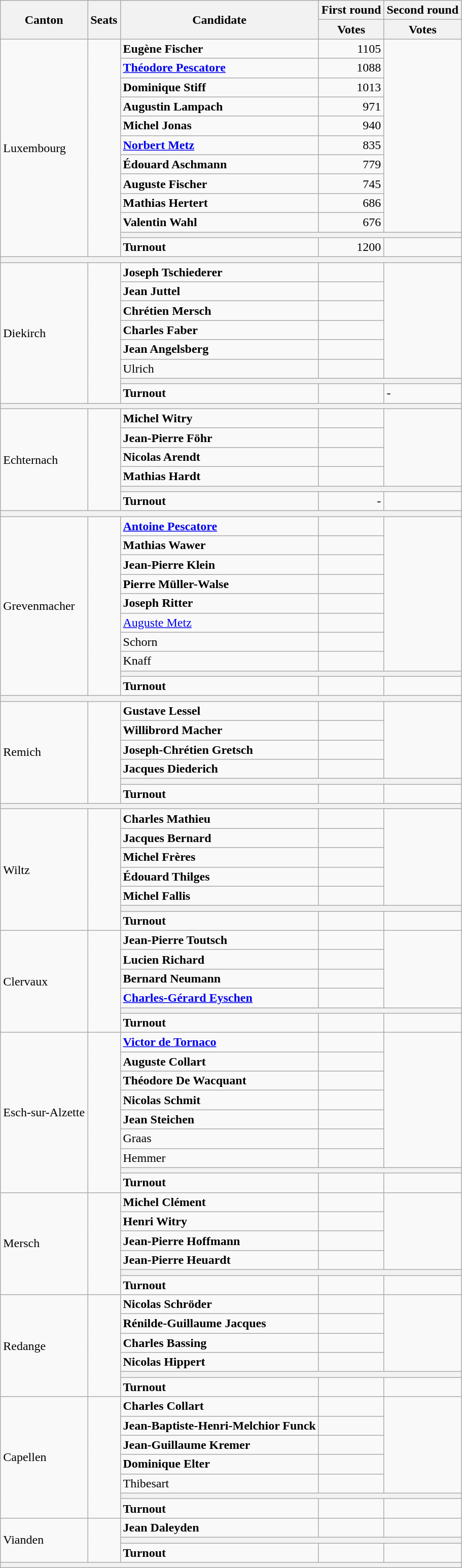<table class="wikitable">
<tr>
<th rowspan="2">Canton</th>
<th rowspan="2">Seats</th>
<th rowspan="2">Candidate</th>
<th>First round</th>
<th>Second round</th>
</tr>
<tr>
<th>Votes</th>
<th>Votes</th>
</tr>
<tr>
<td rowspan="12">Luxembourg</td>
<td rowspan="12" align="right"></td>
<td><strong>Eugène Fischer</strong></td>
<td align="right">1105</td>
<td rowspan="10"></td>
</tr>
<tr>
<td><strong><a href='#'>Théodore Pescatore</a></strong></td>
<td align="right">1088</td>
</tr>
<tr>
<td><strong>Dominique Stiff</strong></td>
<td align="right">1013</td>
</tr>
<tr>
<td><strong>Augustin Lampach</strong></td>
<td align="right">971</td>
</tr>
<tr>
<td><strong>Michel Jonas</strong></td>
<td align="right">940</td>
</tr>
<tr>
<td><strong><a href='#'>Norbert Metz</a></strong></td>
<td align="right">835</td>
</tr>
<tr>
<td><strong>Édouard Aschmann</strong></td>
<td align="right">779</td>
</tr>
<tr>
<td><strong>Auguste Fischer</strong></td>
<td align="right">745</td>
</tr>
<tr>
<td><strong>Mathias Hertert</strong></td>
<td align="right">686</td>
</tr>
<tr>
<td><strong>Valentin Wahl</strong></td>
<td align="right">676</td>
</tr>
<tr>
<th colspan="3"></th>
</tr>
<tr>
<td><strong>Turnout</strong></td>
<td align="right">1200</td>
<td></td>
</tr>
<tr>
<th colspan="5"></th>
</tr>
<tr>
<td rowspan="8">Diekirch</td>
<td rowspan="8" align="right"></td>
<td><strong>Joseph Tschiederer</strong></td>
<td align="right"></td>
<td rowspan="6"></td>
</tr>
<tr>
<td><strong>Jean Juttel</strong></td>
<td align="right"></td>
</tr>
<tr>
<td><strong>Chrétien Mersch</strong></td>
<td align="right"></td>
</tr>
<tr>
<td><strong>Charles Faber</strong></td>
<td align="right"></td>
</tr>
<tr>
<td><strong>Jean Angelsberg</strong></td>
<td align="right"></td>
</tr>
<tr>
<td>Ulrich</td>
<td></td>
</tr>
<tr>
<th colspan="3"></th>
</tr>
<tr>
<td><strong>Turnout</strong></td>
<td align="right"></td>
<td>-</td>
</tr>
<tr>
<th colspan="5"></th>
</tr>
<tr>
<td rowspan="6">Echternach</td>
<td rowspan="6" align="right"></td>
<td><strong>Michel Witry</strong></td>
<td align="right"></td>
<td rowspan="4"></td>
</tr>
<tr>
<td><strong>Jean-Pierre Föhr</strong></td>
<td align="right"></td>
</tr>
<tr>
<td><strong>Nicolas Arendt</strong></td>
<td align="right"></td>
</tr>
<tr>
<td><strong>Mathias Hardt</strong></td>
<td align="right"></td>
</tr>
<tr>
<th colspan="3"></th>
</tr>
<tr>
<td><strong>Turnout</strong></td>
<td align="right">-</td>
<td></td>
</tr>
<tr>
<th colspan="5"></th>
</tr>
<tr>
<td rowspan="10">Grevenmacher</td>
<td rowspan="10" align="right"></td>
<td><strong><a href='#'>Antoine Pescatore</a></strong></td>
<td align="right"></td>
<td rowspan="8"></td>
</tr>
<tr>
<td><strong>Mathias Wawer</strong></td>
<td align="right"></td>
</tr>
<tr>
<td><strong>Jean-Pierre Klein</strong></td>
<td align="right"></td>
</tr>
<tr>
<td><strong>Pierre Müller-Walse</strong></td>
<td align="right"></td>
</tr>
<tr>
<td><strong>Joseph Ritter</strong></td>
<td align="right"></td>
</tr>
<tr>
<td><a href='#'>Auguste Metz</a></td>
<td></td>
</tr>
<tr>
<td>Schorn</td>
<td></td>
</tr>
<tr>
<td>Knaff</td>
<td></td>
</tr>
<tr>
<th colspan="3"></th>
</tr>
<tr>
<td><strong>Turnout</strong></td>
<td align="right"></td>
<td align="right"></td>
</tr>
<tr>
<th colspan="5"></th>
</tr>
<tr>
<td rowspan="6">Remich</td>
<td rowspan="6" align="right"></td>
<td><strong>Gustave Lessel</strong></td>
<td align="right"></td>
<td rowspan="4"></td>
</tr>
<tr>
<td><strong>Willibrord Macher</strong></td>
<td align="right"></td>
</tr>
<tr>
<td><strong>Joseph-Chrétien Gretsch</strong></td>
<td align="right"></td>
</tr>
<tr>
<td><strong>Jacques Diederich</strong></td>
<td align="right"></td>
</tr>
<tr>
<th colspan="3"></th>
</tr>
<tr>
<td><strong>Turnout</strong></td>
<td align="right"></td>
<td align="right"></td>
</tr>
<tr>
<th colspan="5"></th>
</tr>
<tr>
<td rowspan="7">Wiltz</td>
<td rowspan="7" align="right"></td>
<td><strong>Charles Mathieu</strong></td>
<td align="right"></td>
<td rowspan="5"></td>
</tr>
<tr>
<td><strong>Jacques Bernard</strong></td>
<td align="right"></td>
</tr>
<tr>
<td><strong>Michel Frères</strong></td>
<td align="right"></td>
</tr>
<tr>
<td><strong>Édouard Thilges</strong></td>
<td align="right"></td>
</tr>
<tr>
<td><strong>Michel Fallis</strong></td>
<td align="right"></td>
</tr>
<tr>
<th colspan="3"></th>
</tr>
<tr>
<td><strong>Turnout</strong></td>
<td align="right"></td>
<td align="right"></td>
</tr>
<tr>
<td rowspan="6">Clervaux</td>
<td rowspan="6" align="right"></td>
<td><strong>Jean-Pierre Toutsch</strong></td>
<td align="right"></td>
<td rowspan="4"></td>
</tr>
<tr>
<td><strong>Lucien Richard</strong></td>
<td align="right"></td>
</tr>
<tr>
<td><strong>Bernard Neumann</strong></td>
<td align="right"></td>
</tr>
<tr>
<td><strong><a href='#'>Charles-Gérard Eyschen</a></strong></td>
<td align="right"></td>
</tr>
<tr>
<th colspan="3"></th>
</tr>
<tr>
<td><strong>Turnout</strong></td>
<td align="right"></td>
<td align="right"></td>
</tr>
<tr>
<td rowspan="9">Esch-sur-Alzette</td>
<td rowspan="9" align="right"></td>
<td><strong><a href='#'>Victor de Tornaco</a></strong></td>
<td align="right"></td>
<td rowspan="7"></td>
</tr>
<tr>
<td><strong>Auguste Collart</strong></td>
<td align="right"></td>
</tr>
<tr>
<td><strong>Théodore De Wacquant</strong></td>
<td align="right"></td>
</tr>
<tr>
<td><strong>Nicolas Schmit</strong></td>
<td align="right"></td>
</tr>
<tr>
<td><strong>Jean Steichen</strong></td>
<td align="right"></td>
</tr>
<tr>
<td>Graas</td>
<td></td>
</tr>
<tr>
<td>Hemmer</td>
<td></td>
</tr>
<tr>
<th colspan="3"></th>
</tr>
<tr>
<td><strong>Turnout</strong></td>
<td align="right"></td>
<td align="right"></td>
</tr>
<tr>
<td rowspan="6">Mersch</td>
<td rowspan="6" align="right"></td>
<td><strong>Michel Clément</strong></td>
<td align="right"></td>
<td rowspan="4"></td>
</tr>
<tr>
<td><strong>Henri Witry</strong></td>
<td align="right"></td>
</tr>
<tr>
<td><strong>Jean-Pierre Hoffmann</strong></td>
<td align="right"></td>
</tr>
<tr>
<td><strong>Jean-Pierre Heuardt</strong></td>
<td align="right"></td>
</tr>
<tr>
<th colspan="3"></th>
</tr>
<tr>
<td><strong>Turnout</strong></td>
<td align="right"></td>
<td align="right"></td>
</tr>
<tr>
<td rowspan="6">Redange</td>
<td rowspan="6" align="right"></td>
<td><strong>Nicolas Schröder</strong></td>
<td align="right"></td>
<td rowspan="4"></td>
</tr>
<tr>
<td><strong>Rénilde-Guillaume Jacques</strong></td>
<td align="right"></td>
</tr>
<tr>
<td><strong>Charles Bassing</strong></td>
<td align="right"></td>
</tr>
<tr>
<td><strong>Nicolas Hippert</strong></td>
<td align="right"></td>
</tr>
<tr>
<th colspan="3"></th>
</tr>
<tr>
<td><strong>Turnout</strong></td>
<td align="right"></td>
<td align="right"></td>
</tr>
<tr>
<td rowspan="7">Capellen</td>
<td rowspan="7" align="right"></td>
<td><strong>Charles Collart</strong></td>
<td align="right"></td>
<td rowspan="5"></td>
</tr>
<tr>
<td><strong>Jean-Baptiste-Henri-Melchior Funck</strong></td>
<td align="right"></td>
</tr>
<tr>
<td><strong>Jean-Guillaume Kremer</strong></td>
<td align="right"></td>
</tr>
<tr>
<td><strong>Dominique Elter</strong></td>
<td align="right"></td>
</tr>
<tr>
<td>Thibesart</td>
<td></td>
</tr>
<tr>
<th colspan="3"></th>
</tr>
<tr>
<td><strong>Turnout</strong></td>
<td align="right"></td>
<td align="right"></td>
</tr>
<tr>
<td rowspan="3">Vianden</td>
<td rowspan="3" align="right"></td>
<td><strong>Jean Daleyden</strong></td>
<td align="right"></td>
<td></td>
</tr>
<tr>
<th colspan="3"></th>
</tr>
<tr>
<td><strong>Turnout</strong></td>
<td align="right"></td>
<td align="right"></td>
</tr>
<tr>
<th colspan="5"></th>
</tr>
</table>
